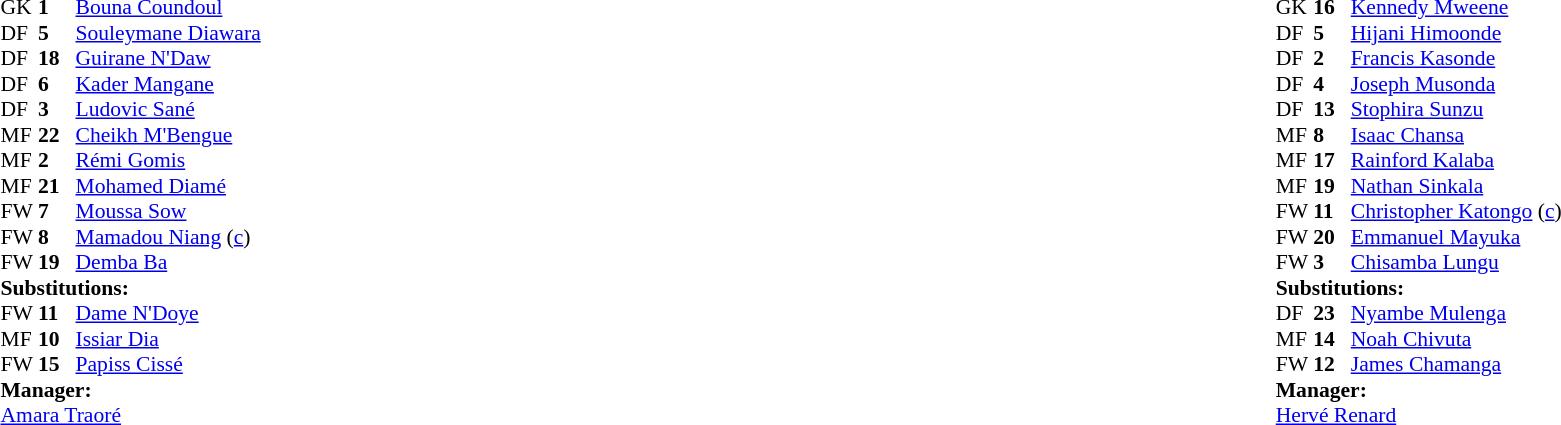<table width="100%">
<tr>
<td valign="top" width="50%"><br><table style="font-size: 90%" cellspacing="0" cellpadding="0">
<tr>
<th width="25"></th>
<th width="25"></th>
</tr>
<tr>
<td>GK</td>
<td><strong>1</strong></td>
<td><a href='#'>Bouna Coundoul</a></td>
</tr>
<tr>
<td>DF</td>
<td><strong>5</strong></td>
<td><a href='#'>Souleymane Diawara</a></td>
</tr>
<tr>
<td>DF</td>
<td><strong>18</strong></td>
<td><a href='#'>Guirane N'Daw</a></td>
<td></td>
</tr>
<tr>
<td>DF</td>
<td><strong>6</strong></td>
<td><a href='#'>Kader Mangane</a></td>
</tr>
<tr>
<td>DF</td>
<td><strong>3</strong></td>
<td><a href='#'>Ludovic Sané</a></td>
</tr>
<tr>
<td>MF</td>
<td><strong>22</strong></td>
<td><a href='#'>Cheikh M'Bengue</a></td>
</tr>
<tr>
<td>MF</td>
<td><strong>2</strong></td>
<td><a href='#'>Rémi Gomis</a></td>
<td></td>
<td></td>
</tr>
<tr>
<td>MF</td>
<td><strong>21</strong></td>
<td><a href='#'>Mohamed Diamé</a></td>
</tr>
<tr>
<td>FW</td>
<td><strong>7</strong></td>
<td><a href='#'>Moussa Sow</a></td>
<td></td>
<td></td>
</tr>
<tr>
<td>FW</td>
<td><strong>8</strong></td>
<td><a href='#'>Mamadou Niang</a> (<a href='#'>c</a>)</td>
<td></td>
<td></td>
</tr>
<tr>
<td>FW</td>
<td><strong>19</strong></td>
<td><a href='#'>Demba Ba</a></td>
</tr>
<tr>
<td colspan=3><strong>Substitutions:</strong></td>
</tr>
<tr>
<td>FW</td>
<td><strong>11</strong></td>
<td><a href='#'>Dame N'Doye</a></td>
<td></td>
<td></td>
</tr>
<tr>
<td>MF</td>
<td><strong>10</strong></td>
<td><a href='#'>Issiar Dia</a></td>
<td></td>
<td></td>
</tr>
<tr>
<td>FW</td>
<td><strong>15</strong></td>
<td><a href='#'>Papiss Cissé</a></td>
<td></td>
<td></td>
</tr>
<tr>
<td colspan=3><strong>Manager:</strong></td>
</tr>
<tr>
<td colspan=3><a href='#'>Amara Traoré</a></td>
</tr>
</table>
</td>
<td valign="top"></td>
<td valign="top" width="50%"><br><table style="font-size: 90%" cellspacing="0" cellpadding="0" align="center">
<tr>
<th width=25></th>
<th width=25></th>
</tr>
<tr>
<td>GK</td>
<td><strong>16</strong></td>
<td><a href='#'>Kennedy Mweene</a></td>
<td></td>
</tr>
<tr>
<td>DF</td>
<td><strong>5</strong></td>
<td><a href='#'>Hijani Himoonde</a></td>
</tr>
<tr>
<td>DF</td>
<td><strong>2</strong></td>
<td><a href='#'>Francis Kasonde</a></td>
</tr>
<tr>
<td>DF</td>
<td><strong>4</strong></td>
<td><a href='#'>Joseph Musonda</a></td>
<td></td>
<td></td>
</tr>
<tr>
<td>DF</td>
<td><strong>13</strong></td>
<td><a href='#'>Stophira Sunzu</a></td>
</tr>
<tr>
<td>MF</td>
<td><strong>8</strong></td>
<td><a href='#'>Isaac Chansa</a></td>
<td></td>
<td></td>
</tr>
<tr>
<td>MF</td>
<td><strong>17</strong></td>
<td><a href='#'>Rainford Kalaba</a></td>
</tr>
<tr>
<td>MF</td>
<td><strong>19</strong></td>
<td><a href='#'>Nathan Sinkala</a></td>
</tr>
<tr>
<td>FW</td>
<td><strong>11</strong></td>
<td><a href='#'>Christopher Katongo</a> (<a href='#'>c</a>)</td>
</tr>
<tr>
<td>FW</td>
<td><strong>20</strong></td>
<td><a href='#'>Emmanuel Mayuka</a></td>
<td></td>
<td></td>
</tr>
<tr>
<td>FW</td>
<td><strong>3</strong></td>
<td><a href='#'>Chisamba Lungu</a></td>
</tr>
<tr>
<td colspan=3><strong>Substitutions:</strong></td>
</tr>
<tr>
<td>DF</td>
<td><strong>23</strong></td>
<td><a href='#'>Nyambe Mulenga</a></td>
<td></td>
<td></td>
</tr>
<tr>
<td>MF</td>
<td><strong>14</strong></td>
<td><a href='#'>Noah Chivuta</a></td>
<td></td>
<td></td>
</tr>
<tr>
<td>FW</td>
<td><strong>12</strong></td>
<td><a href='#'>James Chamanga</a></td>
<td></td>
<td></td>
</tr>
<tr>
<td colspan=3><strong>Manager:</strong></td>
</tr>
<tr>
<td colspan=3> <a href='#'>Hervé Renard</a></td>
</tr>
</table>
</td>
</tr>
</table>
